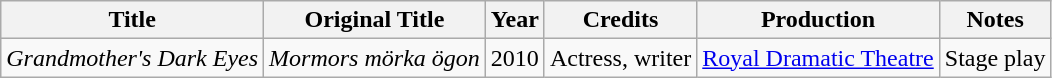<table class="wikitable sortable">
<tr>
<th>Title</th>
<th>Original Title</th>
<th>Year</th>
<th>Credits</th>
<th>Production</th>
<th>Notes</th>
</tr>
<tr>
<td><em>Grandmother's Dark Eyes</em></td>
<td><em>Mormors mörka ögon</em></td>
<td>2010</td>
<td>Actress, writer</td>
<td><a href='#'>Royal Dramatic Theatre</a></td>
<td>Stage play</td>
</tr>
</table>
